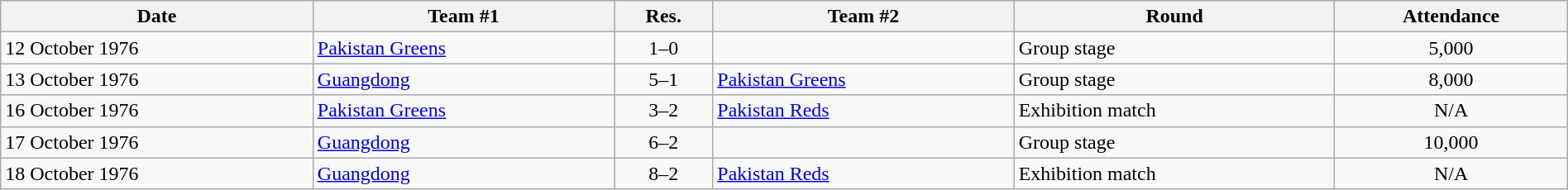<table class="wikitable" style="text-align:left; width:100%;">
<tr>
<th>Date</th>
<th>Team #1</th>
<th>Res.</th>
<th>Team #2</th>
<th>Round</th>
<th>Attendance</th>
</tr>
<tr>
<td>12 October 1976</td>
<td> <a href='#'>Pakistan Greens</a></td>
<td style="text-align:center;">1–0</td>
<td></td>
<td>Group stage</td>
<td style="text-align:center;">5,000</td>
</tr>
<tr>
<td>13 October 1976</td>
<td> <a href='#'>Guangdong</a></td>
<td style="text-align:center;">5–1</td>
<td> <a href='#'>Pakistan Greens</a></td>
<td>Group stage</td>
<td style="text-align:center;">8,000</td>
</tr>
<tr>
<td>16 October 1976</td>
<td> <a href='#'>Pakistan Greens</a></td>
<td style="text-align:center;">3–2</td>
<td> <a href='#'>Pakistan Reds</a></td>
<td>Exhibition match</td>
<td style="text-align:center;">N/A</td>
</tr>
<tr>
<td>17 October 1976</td>
<td> <a href='#'>Guangdong</a></td>
<td style="text-align:center;">6–2</td>
<td></td>
<td>Group stage</td>
<td style="text-align:center;">10,000</td>
</tr>
<tr>
<td>18 October 1976</td>
<td> <a href='#'>Guangdong</a></td>
<td style="text-align:center;">8–2</td>
<td> <a href='#'>Pakistan Reds</a></td>
<td>Exhibition match</td>
<td style="text-align:center;">N/A</td>
</tr>
</table>
